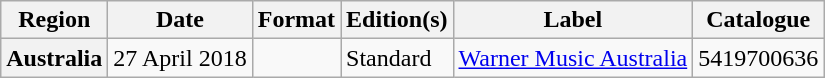<table class="wikitable plainrowheaders">
<tr>
<th scope="col">Region</th>
<th scope="col">Date</th>
<th scope="col">Format</th>
<th scope="col">Edition(s)</th>
<th scope="col">Label</th>
<th scope="col">Catalogue</th>
</tr>
<tr>
<th scope="row" rowspan="2">Australia</th>
<td>27 April 2018</td>
<td rowspan="2"></td>
<td>Standard</td>
<td><a href='#'>Warner Music Australia</a></td>
<td>5419700636</td>
</tr>
</table>
